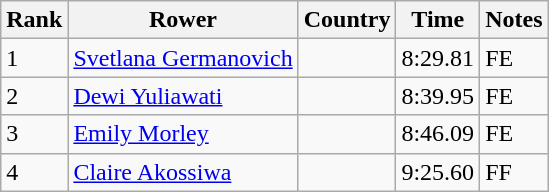<table class="wikitable">
<tr>
<th>Rank</th>
<th>Rower</th>
<th>Country</th>
<th>Time</th>
<th>Notes</th>
</tr>
<tr>
<td>1</td>
<td><a href='#'>Svetlana Germanovich</a></td>
<td></td>
<td>8:29.81</td>
<td>FE</td>
</tr>
<tr>
<td>2</td>
<td><a href='#'>Dewi Yuliawati</a></td>
<td></td>
<td>8:39.95</td>
<td>FE</td>
</tr>
<tr>
<td>3</td>
<td><a href='#'>Emily Morley</a></td>
<td></td>
<td>8:46.09</td>
<td>FE</td>
</tr>
<tr>
<td>4</td>
<td><a href='#'>Claire Akossiwa</a></td>
<td></td>
<td>9:25.60</td>
<td>FF</td>
</tr>
</table>
